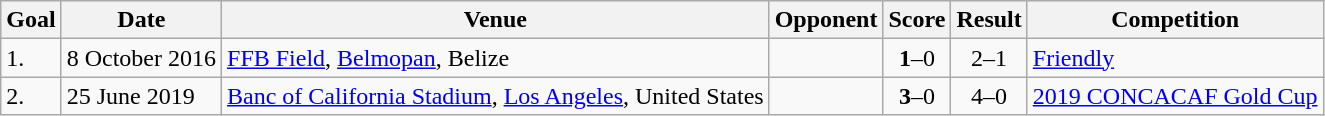<table class="wikitable plainrowheaders sortable">
<tr>
<th>Goal</th>
<th>Date</th>
<th>Venue</th>
<th>Opponent</th>
<th>Score</th>
<th>Result</th>
<th>Competition</th>
</tr>
<tr>
<td>1.</td>
<td>8 October 2016</td>
<td><a href='#'>FFB Field</a>, <a href='#'>Belmopan</a>, Belize</td>
<td></td>
<td align=center><strong>1</strong>–0</td>
<td align=center>2–1</td>
<td><a href='#'>Friendly</a></td>
</tr>
<tr>
<td>2.</td>
<td>25 June 2019</td>
<td><a href='#'>Banc of California Stadium</a>, <a href='#'>Los Angeles</a>, United States</td>
<td></td>
<td align=center><strong>3</strong>–0</td>
<td align=center>4–0</td>
<td><a href='#'>2019 CONCACAF Gold Cup</a></td>
</tr>
</table>
